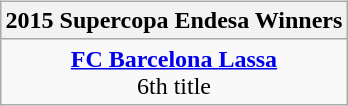<table style="width:100%;">
<tr>
<td valign=top align=right width=33%><br>













</td>
<td style="vertical-align:top; align:center; width:33%;"><br><table style="width:100%;">
<tr>
<td style="width=50%;"></td>
<td></td>
<td style="width=50%;"></td>
</tr>
</table>
<br> 

<div></div><table class=wikitable style="text-align:center; margin:auto">
<tr>
<th>2015 Supercopa Endesa Winners</th>
</tr>
<tr>
<td><strong><a href='#'>FC Barcelona Lassa</a></strong><br>6th title</td>
</tr>
</table>
</td>
<td style="vertical-align:top; align:left; width:33%;"><br>













</td>
</tr>
</table>
